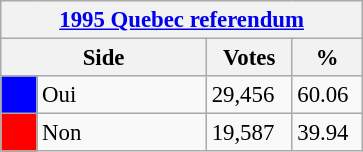<table class="wikitable" style="font-size: 95%; clear:both">
<tr style="background-color:#E9E9E9">
<th colspan=4><a href='#'>1995 Quebec referendum</a></th>
</tr>
<tr style="background-color:#E9E9E9">
<th colspan=2 style="width: 130px">Side</th>
<th style="width: 50px">Votes</th>
<th style="width: 40px">%</th>
</tr>
<tr>
<td bgcolor="blue"></td>
<td>Oui</td>
<td>29,456</td>
<td>60.06</td>
</tr>
<tr>
<td bgcolor="red"></td>
<td>Non</td>
<td>19,587</td>
<td>39.94</td>
</tr>
</table>
